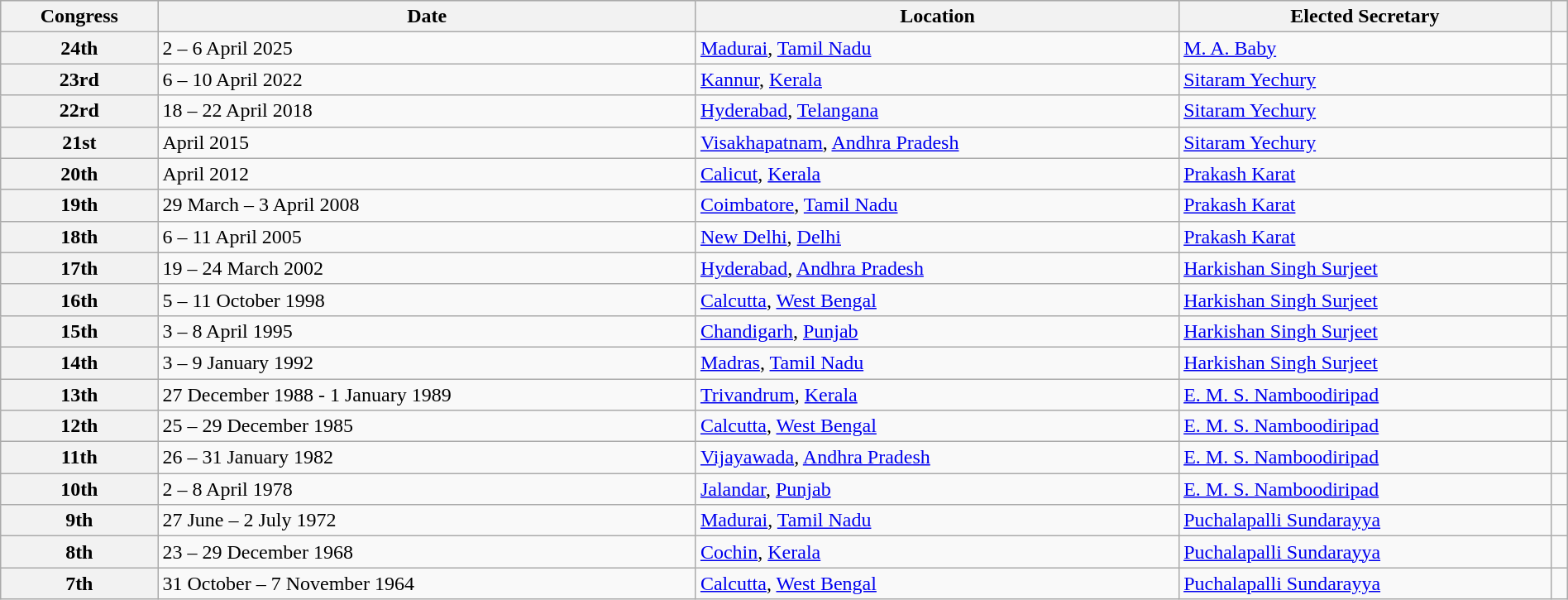<table class="sortable wikitable" style="width:100%;">
<tr style="background:#CCCC;">
<th>Congress</th>
<th>Date</th>
<th>Location</th>
<th>Elected Secretary</th>
<th></th>
</tr>
<tr>
<th>24th</th>
<td>2 – 6 April 2025</td>
<td><a href='#'>Madurai</a>, <a href='#'>Tamil Nadu</a></td>
<td><a href='#'>M. A. Baby</a></td>
<td></td>
</tr>
<tr>
<th>23rd</th>
<td>6 – 10 April 2022</td>
<td><a href='#'>Kannur</a>, <a href='#'>Kerala</a></td>
<td><a href='#'>Sitaram Yechury</a></td>
<td></td>
</tr>
<tr>
<th>22rd</th>
<td>18 – 22 April 2018</td>
<td><a href='#'>Hyderabad</a>, <a href='#'>Telangana</a></td>
<td><a href='#'>Sitaram Yechury</a></td>
<td></td>
</tr>
<tr>
<th>21st</th>
<td>April 2015</td>
<td><a href='#'>Visakhapatnam</a>, <a href='#'>Andhra Pradesh</a></td>
<td><a href='#'>Sitaram Yechury</a></td>
<td></td>
</tr>
<tr>
<th>20th</th>
<td>April 2012</td>
<td><a href='#'>Calicut</a>, <a href='#'>Kerala</a></td>
<td><a href='#'>Prakash Karat</a></td>
<td></td>
</tr>
<tr>
<th>19th</th>
<td>29 March – 3 April 2008</td>
<td><a href='#'>Coimbatore</a>, <a href='#'>Tamil Nadu</a></td>
<td><a href='#'>Prakash Karat</a></td>
<td></td>
</tr>
<tr>
<th>18th</th>
<td>6 – 11 April 2005</td>
<td><a href='#'>New Delhi</a>, <a href='#'>Delhi</a></td>
<td><a href='#'>Prakash Karat</a></td>
<td></td>
</tr>
<tr>
<th>17th</th>
<td>19 – 24 March 2002</td>
<td><a href='#'>Hyderabad</a>, <a href='#'>Andhra Pradesh</a></td>
<td><a href='#'>Harkishan Singh Surjeet</a></td>
<td></td>
</tr>
<tr>
<th>16th</th>
<td>5 – 11 October 1998</td>
<td><a href='#'>Calcutta</a>, <a href='#'>West Bengal</a></td>
<td><a href='#'>Harkishan Singh Surjeet</a></td>
<td></td>
</tr>
<tr>
<th>15th</th>
<td>3 – 8 April 1995</td>
<td><a href='#'>Chandigarh</a>, <a href='#'>Punjab</a></td>
<td><a href='#'>Harkishan Singh Surjeet</a></td>
<td></td>
</tr>
<tr>
<th>14th</th>
<td>3 – 9 January 1992</td>
<td><a href='#'>Madras</a>, <a href='#'>Tamil Nadu</a></td>
<td><a href='#'>Harkishan Singh Surjeet</a></td>
<td></td>
</tr>
<tr>
<th>13th</th>
<td>27 December 1988 - 1 January 1989</td>
<td><a href='#'>Trivandrum</a>, <a href='#'>Kerala</a></td>
<td><a href='#'>E. M. S. Namboodiripad</a></td>
<td></td>
</tr>
<tr>
<th>12th</th>
<td>25 – 29 December 1985</td>
<td><a href='#'>Calcutta</a>, <a href='#'>West Bengal</a></td>
<td><a href='#'>E. M. S. Namboodiripad</a></td>
<td></td>
</tr>
<tr>
<th>11th</th>
<td>26 – 31 January 1982</td>
<td><a href='#'>Vijayawada</a>, <a href='#'>Andhra Pradesh</a></td>
<td><a href='#'>E. M. S. Namboodiripad</a></td>
<td></td>
</tr>
<tr>
<th>10th</th>
<td>2 – 8 April 1978</td>
<td><a href='#'>Jalandar</a>, <a href='#'>Punjab</a></td>
<td><a href='#'>E. M. S. Namboodiripad</a></td>
<td></td>
</tr>
<tr>
<th>9th</th>
<td>27 June – 2 July 1972</td>
<td><a href='#'>Madurai</a>, <a href='#'>Tamil Nadu</a></td>
<td><a href='#'>Puchalapalli Sundarayya</a></td>
<td></td>
</tr>
<tr>
<th>8th</th>
<td>23 – 29 December 1968</td>
<td><a href='#'>Cochin</a>, <a href='#'>Kerala</a></td>
<td><a href='#'>Puchalapalli Sundarayya</a></td>
<td></td>
</tr>
<tr>
<th>7th</th>
<td>31 October – 7 November 1964</td>
<td><a href='#'>Calcutta</a>, <a href='#'>West Bengal</a></td>
<td><a href='#'>Puchalapalli Sundarayya</a></td>
<td></td>
</tr>
</table>
